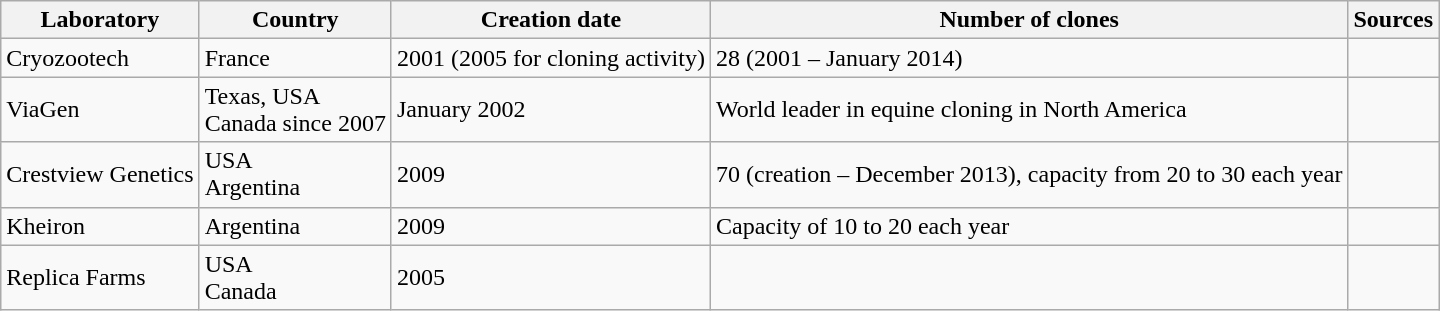<table class="wikitable sortable mw-collapsible mw-collapsed">
<tr>
<th>Laboratory</th>
<th>Country</th>
<th>Creation date</th>
<th>Number of clones</th>
<th>Sources</th>
</tr>
<tr>
<td>Cryozootech</td>
<td>France</td>
<td>2001 (2005 for cloning activity)</td>
<td>28 (2001 – January 2014)</td>
<td></td>
</tr>
<tr>
<td>ViaGen</td>
<td>Texas, USA<br>Canada since 2007</td>
<td>January 2002</td>
<td>World leader in equine cloning in North America</td>
<td></td>
</tr>
<tr>
<td>Crestview Genetics</td>
<td>USA<br>Argentina</td>
<td>2009</td>
<td>70 (creation – December 2013), capacity from 20 to 30 each year</td>
<td></td>
</tr>
<tr>
<td>Kheiron</td>
<td>Argentina</td>
<td>2009</td>
<td>Capacity of 10 to 20 each year</td>
<td></td>
</tr>
<tr>
<td>Replica Farms</td>
<td>USA<br>Canada</td>
<td>2005</td>
<td></td>
<td></td>
</tr>
</table>
